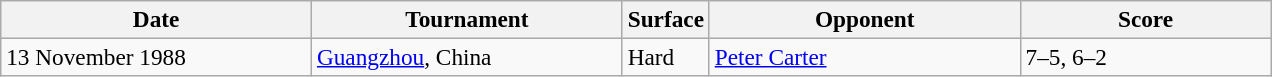<table class="sortable wikitable" style=font-size:97%>
<tr>
<th style="width:200px">Date</th>
<th style="width:200px">Tournament</th>
<th style="width:50px">Surface</th>
<th style="width:200px">Opponent</th>
<th style="width:160px" class="unsortable">Score</th>
</tr>
<tr>
<td>13 November 1988</td>
<td><a href='#'>Guangzhou</a>, China</td>
<td>Hard</td>
<td> <a href='#'>Peter Carter</a></td>
<td>7–5, 6–2</td>
</tr>
</table>
